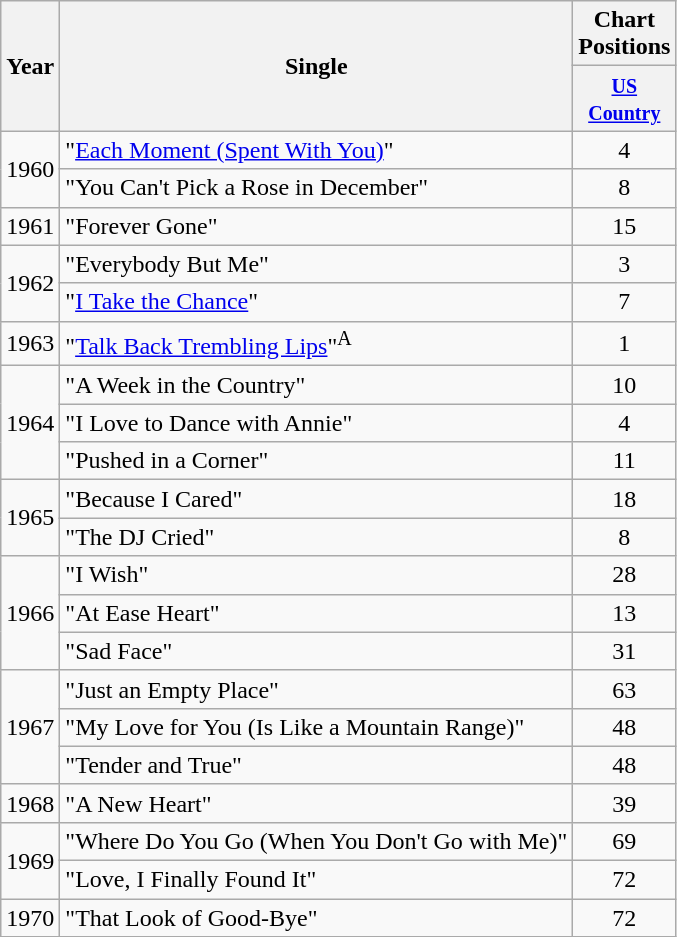<table class="wikitable">
<tr>
<th rowspan="2">Year</th>
<th rowspan="2">Single</th>
<th colspan="1">Chart Positions</th>
</tr>
<tr>
<th width="50"><small><a href='#'>US Country</a></small></th>
</tr>
<tr>
<td rowspan="2">1960</td>
<td>"<a href='#'>Each Moment (Spent With You)</a>"</td>
<td align="center">4</td>
</tr>
<tr>
<td>"You Can't Pick a Rose in December"</td>
<td align="center">8</td>
</tr>
<tr>
<td>1961</td>
<td>"Forever Gone"</td>
<td align="center">15</td>
</tr>
<tr>
<td rowspan="2">1962</td>
<td>"Everybody But Me"</td>
<td align="center">3</td>
</tr>
<tr>
<td>"<a href='#'>I Take the Chance</a>"</td>
<td align="center">7</td>
</tr>
<tr>
<td>1963</td>
<td>"<a href='#'>Talk Back Trembling Lips</a>"<sup>A</sup></td>
<td align="center">1</td>
</tr>
<tr>
<td rowspan="3">1964</td>
<td>"A Week in the Country"</td>
<td align="center">10</td>
</tr>
<tr>
<td>"I Love to Dance with Annie"</td>
<td align="center">4</td>
</tr>
<tr>
<td>"Pushed in a Corner"</td>
<td align="center">11</td>
</tr>
<tr>
<td rowspan="2">1965</td>
<td>"Because I Cared"</td>
<td align="center">18</td>
</tr>
<tr>
<td>"The DJ Cried"</td>
<td align="center">8</td>
</tr>
<tr>
<td rowspan="3">1966</td>
<td>"I Wish"</td>
<td align="center">28</td>
</tr>
<tr>
<td>"At Ease Heart"</td>
<td align="center">13</td>
</tr>
<tr>
<td>"Sad Face"</td>
<td align="center">31</td>
</tr>
<tr>
<td rowspan="3">1967</td>
<td>"Just an Empty Place"</td>
<td align="center">63</td>
</tr>
<tr>
<td>"My Love for You (Is Like a Mountain Range)"</td>
<td align="center">48</td>
</tr>
<tr>
<td>"Tender and True"</td>
<td align="center">48</td>
</tr>
<tr>
<td>1968</td>
<td>"A New Heart"</td>
<td align="center">39</td>
</tr>
<tr>
<td rowspan="2">1969</td>
<td>"Where Do You Go (When You Don't Go with Me)"</td>
<td align="center">69</td>
</tr>
<tr>
<td>"Love, I Finally Found It"</td>
<td align="center">72</td>
</tr>
<tr>
<td>1970</td>
<td>"That Look of Good-Bye"</td>
<td align="center">72</td>
</tr>
</table>
